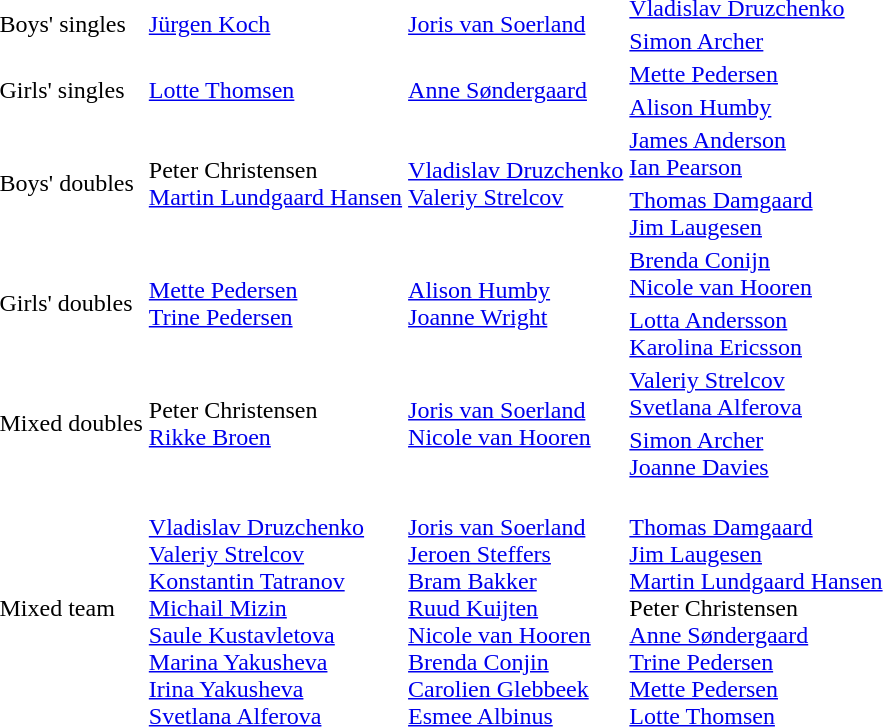<table>
<tr>
<td rowspan=2>Boys' singles</td>
<td rowspan=2> <a href='#'>Jürgen Koch</a></td>
<td rowspan=2> <a href='#'>Joris van Soerland</a></td>
<td> <a href='#'>Vladislav Druzchenko</a></td>
</tr>
<tr>
<td> <a href='#'>Simon Archer</a></td>
</tr>
<tr>
<td rowspan=2>Girls' singles</td>
<td rowspan=2> <a href='#'>Lotte Thomsen</a></td>
<td rowspan=2> <a href='#'>Anne Søndergaard</a></td>
<td> <a href='#'>Mette Pedersen</a></td>
</tr>
<tr>
<td> <a href='#'>Alison Humby</a></td>
</tr>
<tr>
<td rowspan=2>Boys' doubles</td>
<td rowspan=2> Peter Christensen<br> <a href='#'>Martin Lundgaard Hansen</a></td>
<td rowspan=2> <a href='#'>Vladislav Druzchenko</a><br> <a href='#'>Valeriy Strelcov</a></td>
<td> <a href='#'>James Anderson</a><br> <a href='#'>Ian Pearson</a></td>
</tr>
<tr>
<td> <a href='#'>Thomas Damgaard</a><br> <a href='#'>Jim Laugesen</a></td>
</tr>
<tr>
<td rowspan=2>Girls' doubles</td>
<td rowspan=2> <a href='#'>Mette Pedersen</a><br> <a href='#'>Trine Pedersen</a></td>
<td rowspan=2> <a href='#'>Alison Humby</a><br> <a href='#'>Joanne Wright</a></td>
<td> <a href='#'>Brenda Conijn</a><br> <a href='#'>Nicole van Hooren</a></td>
</tr>
<tr>
<td> <a href='#'>Lotta Andersson</a><br> <a href='#'>Karolina Ericsson</a></td>
</tr>
<tr>
<td rowspan=2>Mixed doubles</td>
<td rowspan=2> Peter Christensen<br> <a href='#'>Rikke Broen</a></td>
<td rowspan=2> <a href='#'>Joris van Soerland</a><br> <a href='#'>Nicole van Hooren</a></td>
<td> <a href='#'>Valeriy Strelcov</a><br> <a href='#'>Svetlana Alferova</a></td>
</tr>
<tr>
<td> <a href='#'>Simon Archer</a><br> <a href='#'>Joanne Davies</a></td>
</tr>
<tr>
<td>Mixed team</td>
<td><br><a href='#'>Vladislav Druzchenko</a><br><a href='#'>Valeriy Strelcov</a><br><a href='#'>Konstantin Tatranov</a><br><a href='#'>Michail Mizin</a><br><a href='#'>Saule Kustavletova</a><br><a href='#'>Marina Yakusheva</a><br><a href='#'>Irina Yakusheva</a><br><a href='#'>Svetlana Alferova</a></td>
<td><br><a href='#'>Joris van Soerland</a><br><a href='#'>Jeroen Steffers</a><br><a href='#'>Bram Bakker</a><br><a href='#'>Ruud Kuijten</a><br><a href='#'>Nicole van Hooren</a><br><a href='#'>Brenda Conjin</a><br><a href='#'>Carolien Glebbeek</a><br><a href='#'>Esmee Albinus</a></td>
<td> <br><a href='#'>Thomas Damgaard</a><br><a href='#'>Jim Laugesen</a><br><a href='#'>Martin Lundgaard Hansen</a><br>Peter Christensen<br><a href='#'>Anne Søndergaard</a><br><a href='#'>Trine Pedersen</a><br><a href='#'>Mette Pedersen</a><br><a href='#'>Lotte Thomsen</a></td>
</tr>
</table>
